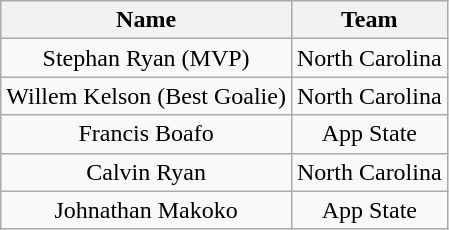<table class="wikitable" style="text-align:center">
<tr>
<th>Name</th>
<th>Team</th>
</tr>
<tr>
<td>Stephan Ryan (MVP)</td>
<td>North Carolina</td>
</tr>
<tr>
<td>Willem Kelson (Best Goalie)</td>
<td>North Carolina</td>
</tr>
<tr>
<td>Francis Boafo</td>
<td>App State</td>
</tr>
<tr>
<td>Calvin Ryan</td>
<td>North Carolina</td>
</tr>
<tr>
<td>Johnathan Makoko</td>
<td>App State</td>
</tr>
</table>
